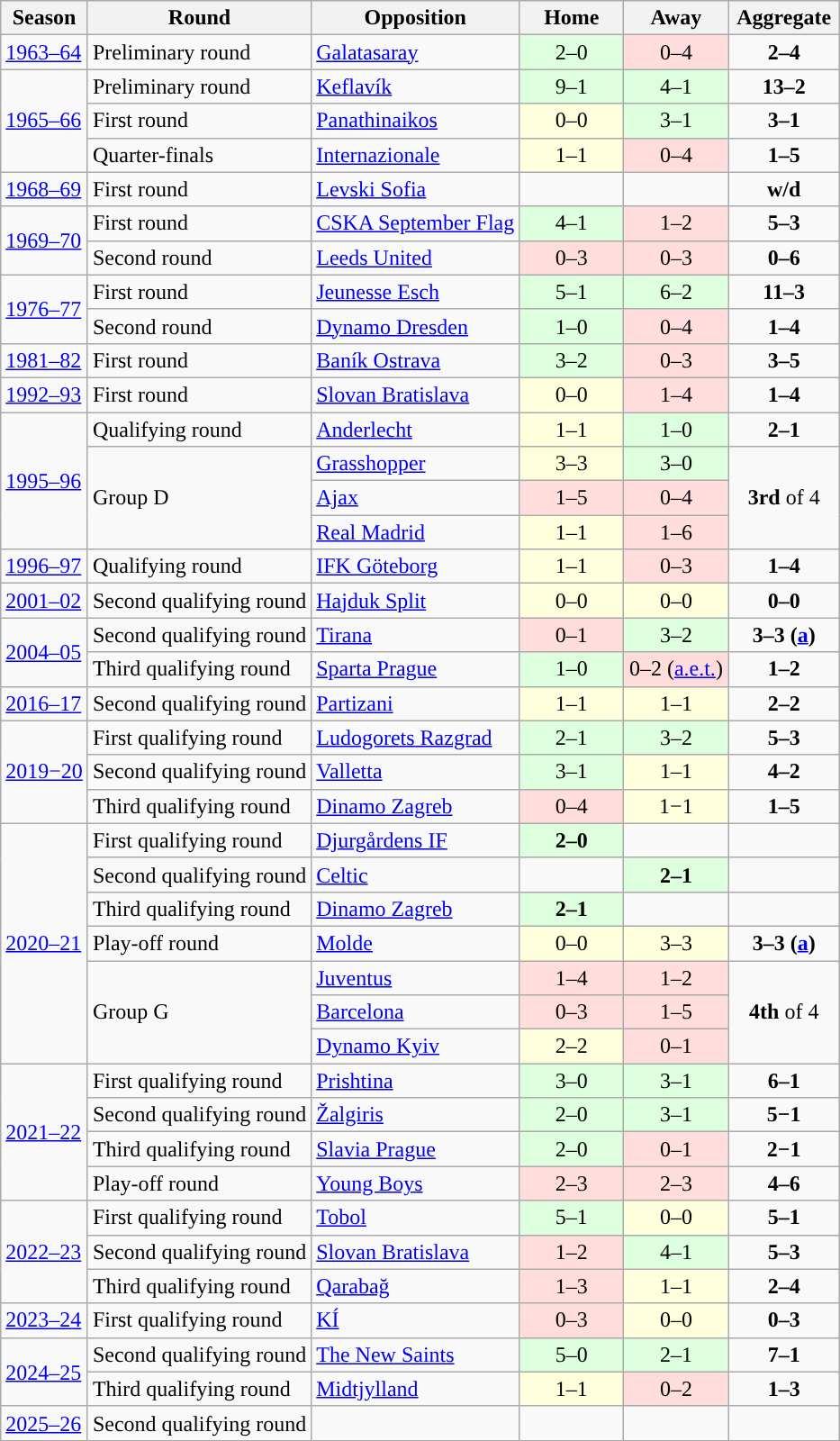<table class="wikitable">
<tr>
<th>Season</th>
<th>Round</th>
<th>Opposition</th>
<th width=70>Home</th>
<th width=70>Away</th>
<th width=75>Aggregate</th>
</tr>
<tr>
<td><a href='#'>1963–64</a></td>
<td>Preliminary round</td>
<td> <a href='#'>Galatasaray</a></td>
<td style="text-align:center; background:#dfd;">2–0</td>
<td style="text-align:center; background:#fdd;">0–4</td>
<td style="text-align:center;"><strong>2–4</strong></td>
</tr>
<tr>
<td rowspan=3><a href='#'>1965–66</a></td>
<td>Preliminary round</td>
<td> <a href='#'>Keflavík</a></td>
<td style="text-align:center; background:#dfd;">9–1</td>
<td style="text-align:center; background:#dfd;">4–1</td>
<td style="text-align:center;"><strong>13–2</strong></td>
</tr>
<tr>
<td>First round</td>
<td> <a href='#'>Panathinaikos</a></td>
<td style="text-align:center; background:#ffd;">0–0</td>
<td style="text-align:center; background:#dfd;">3–1</td>
<td style="text-align:center;"><strong>3–1</strong></td>
</tr>
<tr>
<td>Quarter-finals</td>
<td> <a href='#'>Internazionale</a></td>
<td style="text-align:center; background:#ffd;">1–1</td>
<td style="text-align:center; background:#fdd;">0–4</td>
<td style="text-align:center;"><strong>1–5</strong></td>
</tr>
<tr>
<td><a href='#'>1968–69</a></td>
<td>First round</td>
<td> <a href='#'>Levski Sofia</a></td>
<td></td>
<td></td>
<td style="text-align:center;"><strong>w/d</strong></td>
</tr>
<tr>
<td rowspan=2><a href='#'>1969–70</a></td>
<td>First round</td>
<td> <a href='#'>CSKA September Flag</a></td>
<td style="text-align:center; background:#dfd;">4–1</td>
<td style="text-align:center; background:#fdd;">1–2</td>
<td style="text-align:center;"><strong>5–3</strong></td>
</tr>
<tr>
<td>Second round</td>
<td> <a href='#'>Leeds United</a></td>
<td style="text-align:center; background:#fdd;">0–3</td>
<td style="text-align:center; background:#fdd;">0–3</td>
<td style="text-align:center;"><strong>0–6</strong></td>
</tr>
<tr>
<td rowspan=2><a href='#'>1976–77</a></td>
<td>First round</td>
<td> <a href='#'>Jeunesse Esch</a></td>
<td style="text-align:center; background:#dfd;">5–1</td>
<td style="text-align:center; background:#dfd;">6–2</td>
<td style="text-align:center;"><strong>11–3</strong></td>
</tr>
<tr>
<td>Second round</td>
<td> <a href='#'>Dynamo Dresden</a></td>
<td style="text-align:center; background:#dfd;">1–0</td>
<td style="text-align:center; background:#fdd;">0–4</td>
<td style="text-align:center;"><strong>1–4</strong></td>
</tr>
<tr>
<td><a href='#'>1981–82</a></td>
<td>First round</td>
<td> <a href='#'>Baník Ostrava</a></td>
<td style="text-align:center; background:#dfd;">3–2</td>
<td style="text-align:center; background:#fdd;">0–3</td>
<td style="text-align:center;"><strong>3–5</strong></td>
</tr>
<tr>
<td><a href='#'>1992–93</a></td>
<td>First round</td>
<td> <a href='#'>Slovan Bratislava</a></td>
<td style="text-align:center; background:#ffd;">0–0</td>
<td style="text-align:center; background:#fdd;">1–4</td>
<td style="text-align:center;"><strong>1–4</strong></td>
</tr>
<tr>
<td rowspan=4><a href='#'>1995–96</a></td>
<td>Qualifying round</td>
<td> <a href='#'>Anderlecht</a></td>
<td style="text-align:center; background:#ffd;">1–1</td>
<td style="text-align:center; background:#dfd;">1–0</td>
<td style="text-align:center;"><strong>2–1</strong></td>
</tr>
<tr>
<td rowspan=3>Group D</td>
<td> <a href='#'>Grasshopper</a></td>
<td style="text-align:center; background:#ffd;">3–3</td>
<td style="text-align:center; background:#dfd;">3–0</td>
<td style="text-align:center"; rowspan=3><strong>3rd</strong> of 4</td>
</tr>
<tr>
<td> <a href='#'>Ajax</a></td>
<td style="text-align:center; background:#fdd;">1–5</td>
<td style="text-align:center; background:#fdd;">0–4</td>
</tr>
<tr>
<td> <a href='#'>Real Madrid</a></td>
<td style="text-align:center; background:#ffd;">1–1</td>
<td style="text-align:center; background:#fdd;">1–6</td>
</tr>
<tr>
<td><a href='#'>1996–97</a></td>
<td>Qualifying round</td>
<td> <a href='#'>IFK Göteborg</a></td>
<td style="text-align:center; background:#ffd;">1–1</td>
<td style="text-align:center; background:#fdd;">0–3</td>
<td style="text-align:center;"><strong>1–4</strong></td>
</tr>
<tr>
<td><a href='#'>2001–02</a></td>
<td>Second qualifying round</td>
<td> <a href='#'>Hajduk Split</a></td>
<td style="text-align:center; background:#ffd;">0–0</td>
<td style="text-align:center; background:#ffd;">0–0</td>
<td style="text-align:center;"><strong>0–0 </strong></td>
</tr>
<tr>
<td rowspan=2><a href='#'>2004–05</a></td>
<td>Second qualifying round</td>
<td> <a href='#'>Tirana</a></td>
<td style="text-align:center; background:#fdd;">0–1</td>
<td style="text-align:center; background:#dfd;">3–2</td>
<td style="text-align:center;"><strong>3–3 (<a href='#'>a</a>)</strong></td>
</tr>
<tr>
<td>Third qualifying round</td>
<td> <a href='#'>Sparta Prague</a></td>
<td style="text-align:center; background:#dfd;">1–0</td>
<td style="text-align:center; background:#fdd;">0–2 (<a href='#'>a.e.t.</a>)</td>
<td style="text-align:center;"><strong>1–2</strong></td>
</tr>
<tr>
<td rowspan=1><a href='#'>2016–17</a></td>
<td>Second qualifying round</td>
<td> <a href='#'>Partizani</a></td>
<td style="text-align:center; background:#ffd;">1–1</td>
<td style="text-align:center; background:#ffd;">1–1</td>
<td style="text-align:center;"><strong>2–2 </strong></td>
</tr>
<tr>
<td rowspan=3><a href='#'>2019−20</a></td>
<td>First qualifying round</td>
<td> <a href='#'>Ludogorets Razgrad</a></td>
<td style="text-align:center; background:#dfd;">2–1</td>
<td style="text-align:center; background:#dfd;">3–2</td>
<td style="text-align:center;"><strong>5–3</strong></td>
</tr>
<tr>
<td>Second qualifying round</td>
<td> <a href='#'>Valletta</a></td>
<td style="text-align:center; background:#dfd;">3–1</td>
<td style="text-align:center; background:#ffd;">1–1</td>
<td style="text-align:center;"><strong>4–2</strong></td>
</tr>
<tr>
<td>Third qualifying round</td>
<td> <a href='#'>Dinamo Zagreb</a></td>
<td style="text-align:center; background:#fdd;">0–4</td>
<td style="text-align:center; background:#ffd;">1−1</td>
<td style="text-align:center;"><strong>1–5</strong></td>
</tr>
<tr>
<td rowspan=7><a href='#'>2020–21</a></td>
<td>First qualifying round</td>
<td> <a href='#'>Djurgårdens IF</a></td>
<td style="text-align:center; background:#dfd;"><strong>2–0</strong></td>
<td></td>
<td></td>
</tr>
<tr>
<td>Second qualifying round</td>
<td> <a href='#'>Celtic</a></td>
<td></td>
<td style="text-align:center; background:#dfd;"><strong>2–1</strong></td>
<td></td>
</tr>
<tr>
<td>Third qualifying round</td>
<td> <a href='#'>Dinamo Zagreb</a></td>
<td style="text-align:center; background:#dfd;"><strong>2–1</strong></td>
<td></td>
<td></td>
</tr>
<tr>
<td>Play-off round</td>
<td> <a href='#'>Molde</a></td>
<td style="text-align:center; background:#ffd;">0–0</td>
<td style="text-align:center; background:#ffd;">3–3</td>
<td style="text-align:center;"><strong>3–3 (<a href='#'>a</a>)</strong></td>
</tr>
<tr>
<td rowspan=3>Group G</td>
<td> <a href='#'>Juventus</a></td>
<td style="text-align:center; background:#fdd;">1–4</td>
<td style="text-align:center; background:#fdd;">1–2</td>
<td style="text-align:center"; rowspan=3><strong>4th</strong> of 4</td>
</tr>
<tr>
<td> <a href='#'>Barcelona</a></td>
<td style="text-align:center; background:#fdd;">0–3</td>
<td style="text-align:center; background:#fdd;">1–5</td>
</tr>
<tr>
<td> <a href='#'>Dynamo Kyiv</a></td>
<td style="text-align:center; background:#ffd;">2–2</td>
<td style="text-align:center; background:#fdd;">0–1</td>
</tr>
<tr>
<td rowspan=4><a href='#'>2021–22</a></td>
<td>First qualifying round</td>
<td> <a href='#'>Prishtina</a></td>
<td style="text-align:center; background:#dfd;">3–0</td>
<td style="text-align:center; background:#dfd;">3–1</td>
<td style="text-align:center;"><strong>6–1</strong></td>
</tr>
<tr>
<td>Second qualifying round</td>
<td> <a href='#'>Žalgiris</a></td>
<td style="text-align:center; background:#dfd;">2–0</td>
<td style="text-align:center; background:#dfd;">3–1</td>
<td style="text-align:center;"><strong>5−1</strong></td>
</tr>
<tr>
<td>Third qualifying round</td>
<td> <a href='#'>Slavia Prague</a></td>
<td style="text-align:center; background:#dfd;">2–0</td>
<td style="text-align:center; background:#fdd;">0–1</td>
<td style="text-align:center;"><strong>2−1</strong></td>
</tr>
<tr>
<td>Play-off round</td>
<td> <a href='#'>Young Boys</a></td>
<td style="text-align:center; background:#fdd;">2–3</td>
<td style="text-align:center; background:#fdd;">2–3</td>
<td style="text-align:center;"><strong>4–6</strong></td>
</tr>
<tr>
<td rowspan=3><a href='#'>2022–23</a></td>
<td>First qualifying round</td>
<td> <a href='#'>Tobol</a></td>
<td style="text-align:center; background:#dfd;">5–1</td>
<td style="text-align:center; background:#ffd;">0–0</td>
<td style="text-align:center;"><strong>5–1</strong></td>
</tr>
<tr>
<td>Second qualifying round</td>
<td> <a href='#'>Slovan Bratislava</a></td>
<td style="text-align:center; background:#fdd;">1–2</td>
<td style="text-align:center; background:#dfd;">4–1</td>
<td style="text-align:center;"><strong>5–3</strong></td>
</tr>
<tr>
<td>Third qualifying round</td>
<td> <a href='#'>Qarabağ</a></td>
<td style="text-align:center; background:#fdd;">1–3</td>
<td style="text-align:center; background:#ffd;">1–1</td>
<td style="text-align:center;"><strong>2–4</strong></td>
</tr>
<tr>
<td><a href='#'>2023–24</a></td>
<td>First qualifying round</td>
<td> <a href='#'>KÍ</a></td>
<td style="text-align:center;  background:#fdd;">0–3</td>
<td style="text-align:center; background:#ffd;">0–0</td>
<td style="text-align:center;"><strong>0–3</strong></td>
</tr>
<tr>
<td rowspan=2><a href='#'>2024–25</a></td>
<td>Second qualifying round</td>
<td> <a href='#'>The New Saints</a></td>
<td style="text-align:center; background:#dfd;">5–0</td>
<td style="text-align:center; background:#dfd;">2–1</td>
<td style="text-align:center;"><strong>7–1</strong></td>
</tr>
<tr>
<td>Third qualifying round</td>
<td> <a href='#'>Midtjylland</a></td>
<td style="text-align:center; background:#ffd;">1–1</td>
<td style="text-align:center;  background:#fdd;">0–2</td>
<td style="text-align:center;"><strong>1–3</strong></td>
</tr>
<tr>
<td><a href='#'>2025–26</a></td>
<td>Second qualifying round</td>
<td></td>
<td style="text-align:center;"></td>
<td style="text-align:center;"></td>
<td style="text-align:center;"></td>
</tr>
</table>
